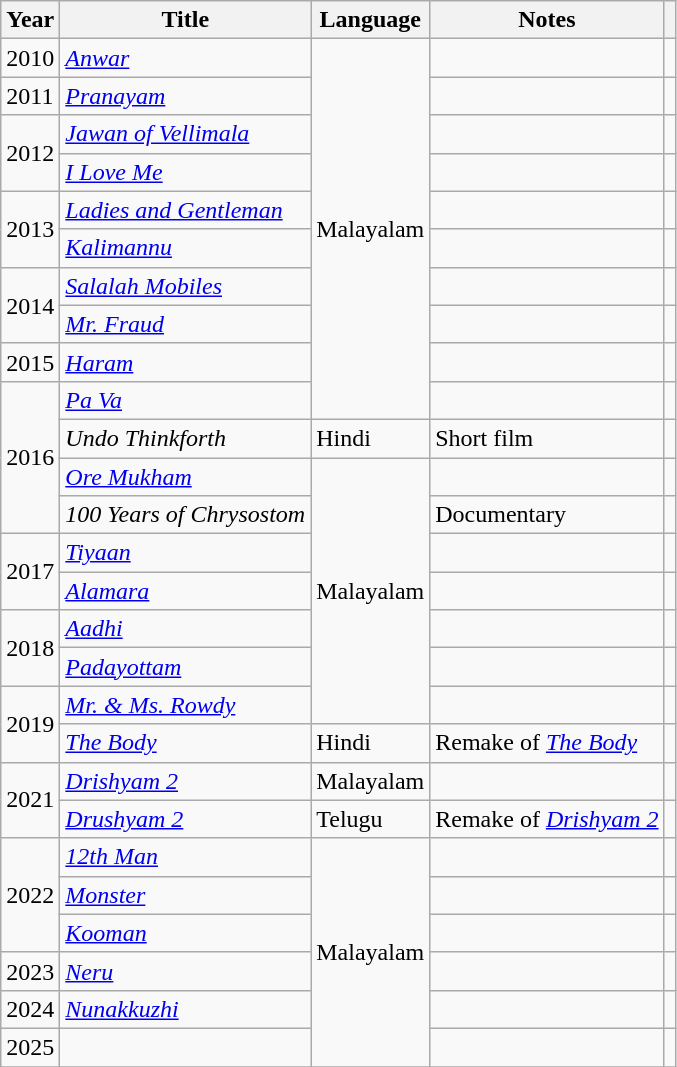<table class="wikitable">
<tr>
<th>Year</th>
<th>Title</th>
<th>Language</th>
<th>Notes</th>
<th></th>
</tr>
<tr>
<td>2010</td>
<td><em><a href='#'>Anwar</a></em></td>
<td rowspan="10">Malayalam</td>
<td></td>
<td></td>
</tr>
<tr>
<td>2011</td>
<td><em><a href='#'>Pranayam</a></em></td>
<td></td>
<td></td>
</tr>
<tr>
<td rowspan="2">2012</td>
<td><em><a href='#'>Jawan of Vellimala</a></em></td>
<td></td>
<td></td>
</tr>
<tr>
<td><em><a href='#'>I Love Me</a></em></td>
<td></td>
<td></td>
</tr>
<tr>
<td rowspan="2">2013</td>
<td><em><a href='#'>Ladies and Gentleman</a></em></td>
<td></td>
<td></td>
</tr>
<tr>
<td><em><a href='#'>Kalimannu</a></em></td>
<td></td>
<td></td>
</tr>
<tr>
<td rowspan="2">2014</td>
<td><em><a href='#'>Salalah Mobiles</a></em></td>
<td></td>
<td></td>
</tr>
<tr>
<td><em><a href='#'>Mr. Fraud</a></em></td>
<td></td>
<td></td>
</tr>
<tr>
<td>2015</td>
<td><em><a href='#'>Haram</a></em></td>
<td></td>
<td></td>
</tr>
<tr>
<td rowspan="4">2016</td>
<td><em><a href='#'>Pa Va</a></em></td>
<td></td>
<td></td>
</tr>
<tr>
<td><em>Undo Thinkforth</em></td>
<td>Hindi</td>
<td>Short film</td>
<td></td>
</tr>
<tr>
<td><em><a href='#'>Ore Mukham</a></em></td>
<td rowspan="7">Malayalam</td>
<td></td>
<td></td>
</tr>
<tr>
<td><em>100 Years of Chrysostom</em></td>
<td>Documentary</td>
<td></td>
</tr>
<tr>
<td rowspan="2">2017</td>
<td><em><a href='#'>Tiyaan</a></em></td>
<td></td>
<td></td>
</tr>
<tr>
<td><em><a href='#'>Alamara</a></em></td>
<td></td>
<td></td>
</tr>
<tr>
<td rowspan="2">2018</td>
<td><em><a href='#'>Aadhi</a></em></td>
<td></td>
<td></td>
</tr>
<tr>
<td><em><a href='#'>Padayottam</a></em></td>
<td></td>
<td></td>
</tr>
<tr>
<td rowspan="2">2019</td>
<td><em><a href='#'>Mr. & Ms. Rowdy</a></em></td>
<td></td>
<td></td>
</tr>
<tr>
<td><em><a href='#'>The Body</a></em></td>
<td>Hindi</td>
<td>Remake of <em><a href='#'>The Body</a></em></td>
<td></td>
</tr>
<tr>
<td rowspan="2">2021</td>
<td><em><a href='#'>Drishyam 2</a></em></td>
<td>Malayalam</td>
<td></td>
<td></td>
</tr>
<tr>
<td><em><a href='#'>Drushyam 2</a></em></td>
<td>Telugu</td>
<td>Remake of <em><a href='#'>Drishyam 2</a></em></td>
<td></td>
</tr>
<tr>
<td rowspan="3">2022</td>
<td><em><a href='#'>12th Man</a></em></td>
<td rowspan=6>Malayalam</td>
<td></td>
<td></td>
</tr>
<tr>
<td><em><a href='#'>Monster</a></em></td>
<td></td>
<td></td>
</tr>
<tr>
<td><em><a href='#'>Kooman</a></em></td>
<td></td>
<td></td>
</tr>
<tr>
<td>2023</td>
<td><em><a href='#'>Neru</a></em></td>
<td></td>
<td></td>
</tr>
<tr>
<td>2024</td>
<td><em><a href='#'>Nunakkuzhi</a></em></td>
<td></td>
<td></td>
</tr>
<tr>
<td>2025</td>
<td></td>
<td></td>
<td></td>
</tr>
<tr>
</tr>
</table>
